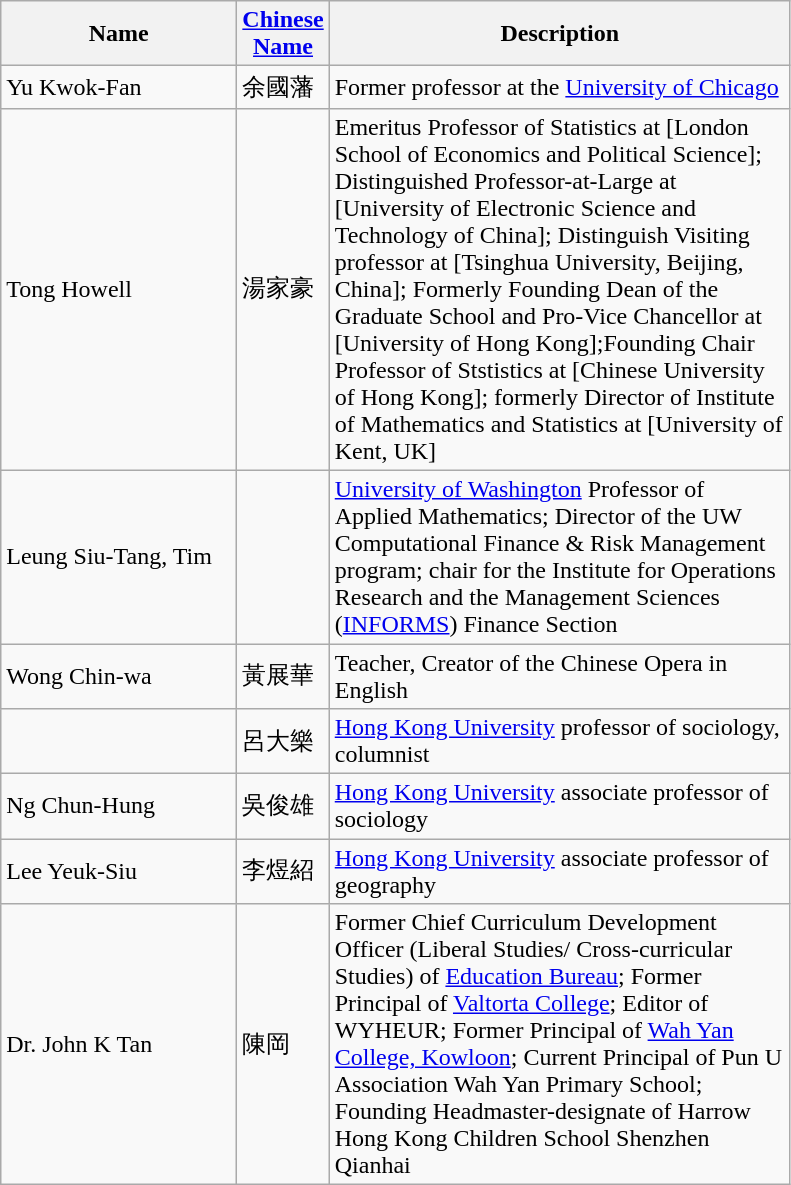<table class="wikitable">
<tr>
<th scope="col" style="width: 150px;">Name</th>
<th scope="col" style="width: 50px;"><a href='#'>Chinese Name</a></th>
<th scope="col" style="width: 300px;">Description</th>
</tr>
<tr>
<td>Yu Kwok-Fan</td>
<td>余國藩</td>
<td>Former professor at the <a href='#'>University of Chicago</a></td>
</tr>
<tr>
<td>Tong Howell</td>
<td>湯家豪</td>
<td>Emeritus Professor of Statistics at [London School of Economics and Political Science]; Distinguished Professor-at-Large at [University of Electronic Science and Technology of China]; Distinguish Visiting professor at [Tsinghua University, Beijing, China]; Formerly Founding Dean of the Graduate School and Pro-Vice Chancellor at [University of Hong Kong];Founding Chair Professor of Ststistics at [Chinese University of Hong Kong]; formerly Director of Institute of Mathematics and Statistics at [University of Kent, UK]</td>
</tr>
<tr>
<td>Leung Siu-Tang, Tim</td>
<td></td>
<td><a href='#'>University of Washington</a> Professor of Applied Mathematics; Director of the UW Computational Finance & Risk Management program; chair for the Institute for Operations Research and the Management Sciences (<a href='#'>INFORMS</a>) Finance Section</td>
</tr>
<tr>
<td>Wong Chin-wa</td>
<td>黃展華</td>
<td>Teacher, Creator of the Chinese Opera in English</td>
</tr>
<tr>
<td></td>
<td>呂大樂</td>
<td><a href='#'>Hong Kong University</a> professor of sociology, columnist</td>
</tr>
<tr>
<td>Ng Chun-Hung</td>
<td>吳俊雄</td>
<td><a href='#'>Hong Kong University</a> associate professor of sociology</td>
</tr>
<tr>
<td>Lee Yeuk-Siu</td>
<td>李煜紹</td>
<td><a href='#'>Hong Kong University</a> associate professor of geography</td>
</tr>
<tr>
<td>Dr. John K Tan</td>
<td>陳岡</td>
<td>Former Chief Curriculum Development Officer (Liberal Studies/ Cross-curricular Studies) of <a href='#'>Education Bureau</a>; Former Principal of <a href='#'>Valtorta College</a>; Editor of WYHEUR; Former Principal of <a href='#'>Wah Yan College, Kowloon</a>; Current Principal of Pun U Association Wah Yan Primary School; Founding Headmaster-designate of Harrow Hong Kong Children School Shenzhen Qianhai</td>
</tr>
</table>
